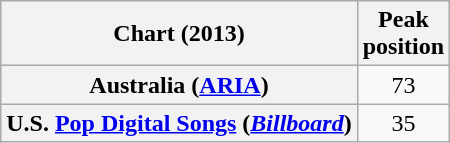<table class="wikitable plainrowheaders sortable" style="text-align:center">
<tr>
<th scope="col">Chart (2013)</th>
<th scope="col">Peak<br>position</th>
</tr>
<tr>
<th scope="row">Australia (<a href='#'>ARIA</a>)</th>
<td>73</td>
</tr>
<tr>
<th scope="row">U.S. <a href='#'>Pop Digital Songs</a> (<em><a href='#'>Billboard</a></em>)</th>
<td>35</td>
</tr>
</table>
